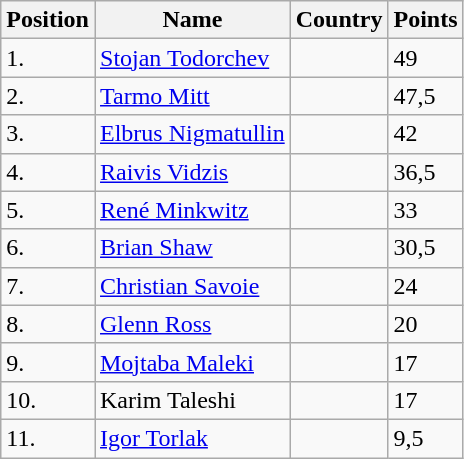<table class="wikitable">
<tr>
<th>Position</th>
<th>Name</th>
<th>Country</th>
<th>Points</th>
</tr>
<tr>
<td>1.</td>
<td><a href='#'>Stojan Todorchev</a></td>
<td></td>
<td>49</td>
</tr>
<tr>
<td>2.</td>
<td><a href='#'>Tarmo Mitt</a></td>
<td></td>
<td>47,5</td>
</tr>
<tr>
<td>3.</td>
<td><a href='#'>Elbrus Nigmatullin</a></td>
<td></td>
<td>42</td>
</tr>
<tr>
<td>4.</td>
<td><a href='#'>Raivis Vidzis</a></td>
<td></td>
<td>36,5</td>
</tr>
<tr>
<td>5.</td>
<td><a href='#'>René Minkwitz</a></td>
<td></td>
<td>33</td>
</tr>
<tr>
<td>6.</td>
<td><a href='#'>Brian Shaw</a></td>
<td></td>
<td>30,5</td>
</tr>
<tr>
<td>7.</td>
<td><a href='#'>Christian Savoie</a></td>
<td></td>
<td>24</td>
</tr>
<tr>
<td>8.</td>
<td><a href='#'>Glenn Ross</a></td>
<td></td>
<td>20</td>
</tr>
<tr>
<td>9.</td>
<td><a href='#'>Mojtaba Maleki</a></td>
<td></td>
<td>17</td>
</tr>
<tr>
<td>10.</td>
<td>Karim Taleshi</td>
<td></td>
<td>17</td>
</tr>
<tr>
<td>11.</td>
<td><a href='#'>Igor Torlak</a></td>
<td></td>
<td>9,5</td>
</tr>
</table>
